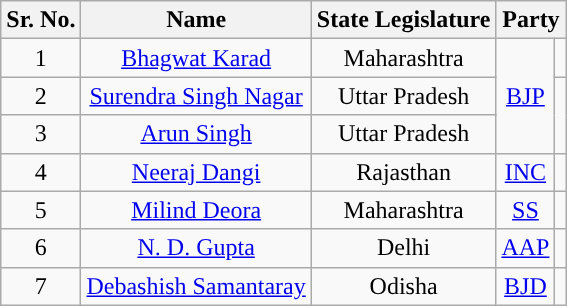<table class="wikitable">
<tr>
<th>Sr. No.</th>
<th>Name</th>
<th>State Legislature</th>
<th colspan="2">Party</th>
</tr>
<tr align="center">
<td>1</td>
<td><a href='#'>Bhagwat Karad</a></td>
<td>Maharashtra</td>
<td rowspan="3"><a href='#'>BJP</a></td>
<td></td>
</tr>
<tr align="center">
<td>2</td>
<td><a href='#'>Surendra Singh Nagar</a></td>
<td>Uttar Pradesh</td>
</tr>
<tr align="center">
<td>3</td>
<td><a href='#'>Arun Singh</a></td>
<td>Uttar Pradesh</td>
</tr>
<tr align="center">
<td>4</td>
<td><a href='#'>Neeraj Dangi</a></td>
<td>Rajasthan</td>
<td><a href='#'>INC</a></td>
<td></td>
</tr>
<tr align="center">
<td>5</td>
<td><a href='#'>Milind Deora</a></td>
<td>Maharashtra</td>
<td><a href='#'>SS</a></td>
<td></td>
</tr>
<tr align="center">
<td>6</td>
<td><a href='#'>N. D. Gupta</a></td>
<td>Delhi</td>
<td><a href='#'>AAP</a></td>
<td></td>
</tr>
<tr align="center">
<td>7</td>
<td><a href='#'>Debashish Samantaray</a></td>
<td>Odisha</td>
<td><a href='#'>BJD</a></td>
<td></td>
</tr>
</table>
